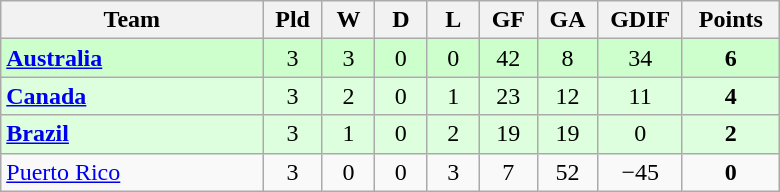<table class=wikitable style="text-align:center" width=520>
<tr>
<th width=25%>Team</th>
<th width=5%>Pld</th>
<th width=5%>W</th>
<th width=5%>D</th>
<th width=5%>L</th>
<th width=5%>GF</th>
<th width=5%>GA</th>
<th width=5%>GDIF</th>
<th width=8%>Points</th>
</tr>
<tr bgcolor=#ccffcc>
<td align="left"> <strong><a href='#'>Australia</a></strong></td>
<td>3</td>
<td>3</td>
<td>0</td>
<td>0</td>
<td>42</td>
<td>8</td>
<td>34</td>
<td><strong>6</strong></td>
</tr>
<tr bgcolor=#ddffdd>
<td align="left"> <strong><a href='#'>Canada</a></strong></td>
<td>3</td>
<td>2</td>
<td>0</td>
<td>1</td>
<td>23</td>
<td>12</td>
<td>11</td>
<td><strong>4</strong></td>
</tr>
<tr bgcolor=#ddffdd>
<td align="left"> <strong><a href='#'>Brazil</a></strong></td>
<td>3</td>
<td>1</td>
<td>0</td>
<td>2</td>
<td>19</td>
<td>19</td>
<td>0</td>
<td><strong>2</strong></td>
</tr>
<tr>
<td align="left"> <a href='#'>Puerto Rico</a></td>
<td>3</td>
<td>0</td>
<td>0</td>
<td>3</td>
<td>7</td>
<td>52</td>
<td>−45</td>
<td><strong>0</strong></td>
</tr>
</table>
